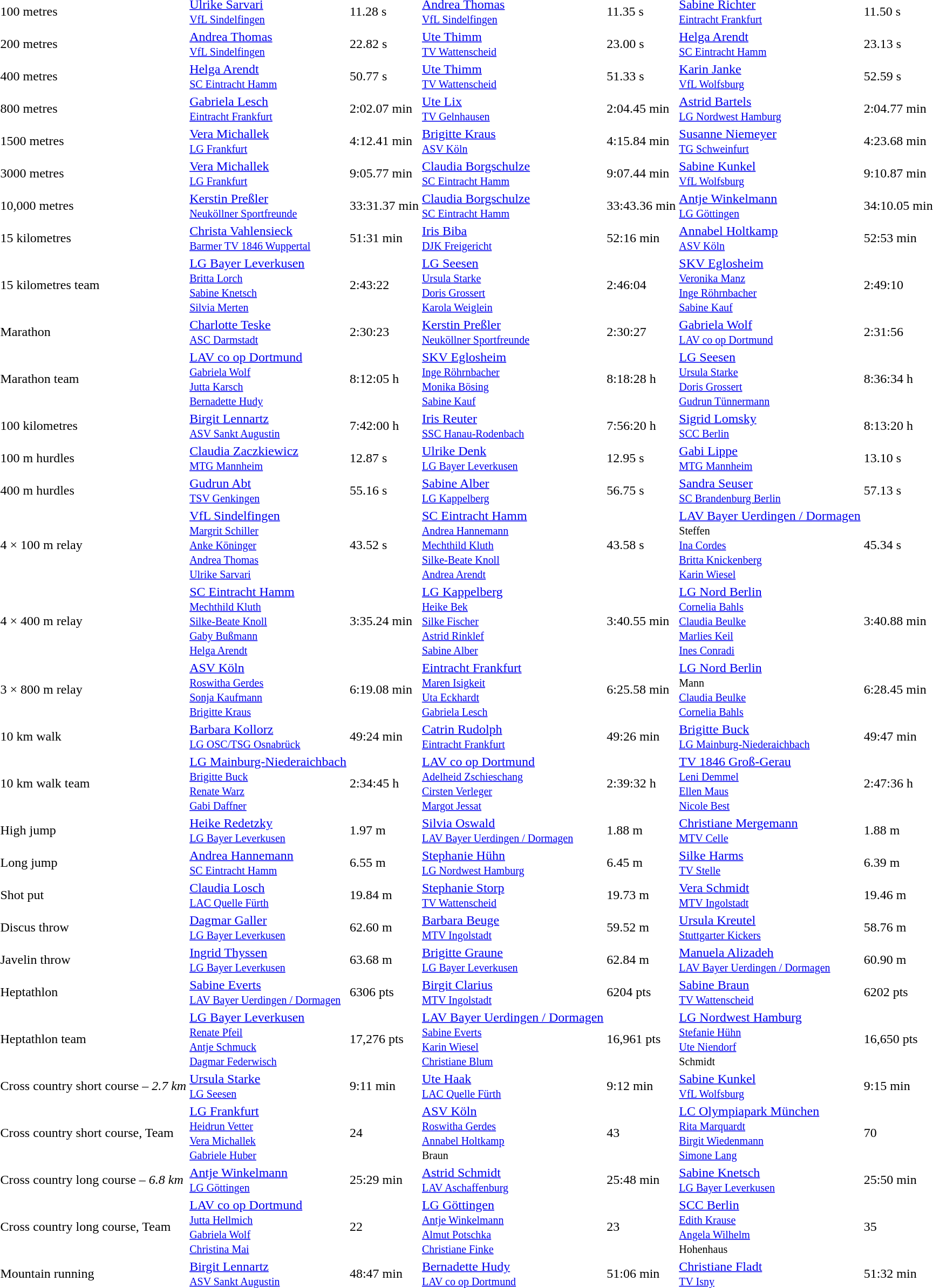<table>
<tr>
<td>100 metres</td>
<td><a href='#'>Ulrike Sarvari</a><br><small><a href='#'>VfL Sindelfingen</a></small></td>
<td>11.28 s</td>
<td><a href='#'>Andrea Thomas</a><br><small><a href='#'>VfL Sindelfingen</a></small></td>
<td>11.35 s</td>
<td><a href='#'>Sabine Richter</a><br><small><a href='#'>Eintracht Frankfurt</a></small></td>
<td>11.50 s</td>
</tr>
<tr>
<td>200 metres</td>
<td><a href='#'>Andrea Thomas</a><br><small><a href='#'>VfL Sindelfingen</a></small></td>
<td>22.82 s</td>
<td><a href='#'>Ute Thimm</a><br><small><a href='#'>TV Wattenscheid</a></small></td>
<td>23.00 s</td>
<td><a href='#'>Helga Arendt</a><br><small><a href='#'>SC Eintracht Hamm</a></small></td>
<td>23.13 s</td>
</tr>
<tr>
<td>400 metres</td>
<td><a href='#'>Helga Arendt</a><br><small><a href='#'>SC Eintracht Hamm</a></small></td>
<td>50.77 s</td>
<td><a href='#'>Ute Thimm</a><br><small><a href='#'>TV Wattenscheid</a></small></td>
<td>51.33 s</td>
<td><a href='#'>Karin Janke</a><br><small><a href='#'>VfL Wolfsburg</a></small></td>
<td>52.59 s</td>
</tr>
<tr>
<td>800 metres</td>
<td><a href='#'>Gabriela Lesch</a><br><small><a href='#'>Eintracht Frankfurt</a></small></td>
<td>2:02.07 min</td>
<td><a href='#'>Ute Lix</a><br><small><a href='#'>TV Gelnhausen</a></small></td>
<td>2:04.45 min</td>
<td><a href='#'>Astrid Bartels</a><br><small><a href='#'>LG Nordwest Hamburg</a></small></td>
<td>2:04.77 min</td>
</tr>
<tr>
<td>1500 metres</td>
<td><a href='#'>Vera Michallek</a><br><small><a href='#'>LG Frankfurt</a></small></td>
<td>4:12.41 min</td>
<td><a href='#'>Brigitte Kraus</a><br><small><a href='#'>ASV Köln</a></small></td>
<td>4:15.84 min</td>
<td><a href='#'>Susanne Niemeyer</a><br><small><a href='#'>TG Schweinfurt</a></small></td>
<td>4:23.68 min</td>
</tr>
<tr>
<td>3000 metres</td>
<td><a href='#'>Vera Michallek</a><br><small><a href='#'>LG Frankfurt</a></small></td>
<td>9:05.77 min</td>
<td><a href='#'>Claudia Borgschulze</a><br><small><a href='#'>SC Eintracht Hamm</a></small></td>
<td>9:07.44 min</td>
<td><a href='#'>Sabine Kunkel</a><br><small><a href='#'>VfL Wolfsburg</a></small></td>
<td>9:10.87 min</td>
</tr>
<tr>
<td>10,000 metres</td>
<td><a href='#'>Kerstin Preßler</a><br><small><a href='#'>Neuköllner Sportfreunde</a></small></td>
<td>33:31.37 min</td>
<td><a href='#'>Claudia Borgschulze</a><br><small><a href='#'>SC Eintracht Hamm</a></small></td>
<td>33:43.36 min</td>
<td><a href='#'>Antje Winkelmann</a><br><small><a href='#'>LG Göttingen</a></small></td>
<td>34:10.05 min</td>
</tr>
<tr>
<td>15 kilometres</td>
<td><a href='#'>Christa Vahlensieck</a><br><small><a href='#'>Barmer TV 1846 Wuppertal</a></small></td>
<td>51:31 min</td>
<td><a href='#'>Iris Biba</a><br><small><a href='#'>DJK Freigericht</a></small></td>
<td>52:16 min</td>
<td><a href='#'>Annabel Holtkamp</a><br><small><a href='#'>ASV Köln</a></small></td>
<td>52:53 min</td>
</tr>
<tr>
<td>15 kilometres team</td>
<td><a href='#'>LG Bayer Leverkusen</a><br><small><a href='#'>Britta Lorch</a><br><a href='#'>Sabine Knetsch</a><br><a href='#'>Silvia Merten</a></small></td>
<td>2:43:22</td>
<td><a href='#'>LG Seesen</a><br><small><a href='#'>Ursula Starke</a><br><a href='#'>Doris Grossert</a><br><a href='#'>Karola Weiglein</a></small></td>
<td>2:46:04</td>
<td><a href='#'>SKV Eglosheim</a><br><small><a href='#'>Veronika Manz</a><br><a href='#'>Inge Röhrnbacher</a><br><a href='#'>Sabine Kauf</a></small></td>
<td>2:49:10</td>
</tr>
<tr>
<td>Marathon</td>
<td><a href='#'>Charlotte Teske</a><br><small><a href='#'>ASC Darmstadt</a></small></td>
<td>2:30:23</td>
<td><a href='#'>Kerstin Preßler</a><br><small><a href='#'>Neuköllner Sportfreunde</a></small></td>
<td>2:30:27</td>
<td><a href='#'>Gabriela Wolf</a><br><small><a href='#'>LAV co op Dortmund</a></small></td>
<td>2:31:56</td>
</tr>
<tr>
<td>Marathon team</td>
<td><a href='#'>LAV co op Dortmund</a><br><small><a href='#'>Gabriela Wolf</a><br><a href='#'>Jutta Karsch</a><br><a href='#'>Bernadette Hudy</a></small></td>
<td>8:12:05 h</td>
<td><a href='#'>SKV Eglosheim</a><br><small><a href='#'>Inge Röhrnbacher</a><br><a href='#'>Monika Bösing</a><br><a href='#'>Sabine Kauf</a></small></td>
<td>8:18:28 h</td>
<td><a href='#'>LG Seesen</a><br><small><a href='#'>Ursula Starke</a><br><a href='#'>Doris Grossert</a><br><a href='#'>Gudrun Tünnermann</a></small></td>
<td>8:36:34 h</td>
</tr>
<tr>
<td>100 kilometres</td>
<td><a href='#'>Birgit Lennartz</a><br><small><a href='#'>ASV Sankt Augustin</a></small></td>
<td>7:42:00 h</td>
<td><a href='#'>Iris Reuter</a><br><small><a href='#'>SSC Hanau-Rodenbach</a></small></td>
<td>7:56:20 h</td>
<td><a href='#'>Sigrid Lomsky</a><br><small><a href='#'>SCC Berlin</a></small></td>
<td>8:13:20 h</td>
</tr>
<tr>
<td>100 m hurdles</td>
<td><a href='#'>Claudia Zaczkiewicz</a><br><small><a href='#'>MTG Mannheim</a></small></td>
<td>12.87 s</td>
<td><a href='#'>Ulrike Denk</a><br><small><a href='#'>LG Bayer Leverkusen</a></small></td>
<td>12.95 s</td>
<td><a href='#'>Gabi Lippe</a><br><small><a href='#'>MTG Mannheim</a></small></td>
<td>13.10 s</td>
</tr>
<tr>
<td>400 m hurdles</td>
<td><a href='#'>Gudrun Abt</a><br><small><a href='#'>TSV Genkingen</a></small></td>
<td>55.16 s</td>
<td><a href='#'>Sabine Alber</a><br><small><a href='#'>LG Kappelberg</a></small></td>
<td>56.75 s</td>
<td><a href='#'>Sandra Seuser</a><br><small><a href='#'>SC Brandenburg Berlin</a></small></td>
<td>57.13 s</td>
</tr>
<tr>
<td>4 × 100 m relay</td>
<td><a href='#'>VfL Sindelfingen</a><br><small><a href='#'>Margrit Schiller</a><br><a href='#'>Anke Köninger</a><br><a href='#'>Andrea Thomas</a><br><a href='#'>Ulrike Sarvari</a></small></td>
<td>43.52 s</td>
<td><a href='#'>SC Eintracht Hamm</a><br><small><a href='#'>Andrea Hannemann</a><br><a href='#'>Mechthild Kluth</a><br><a href='#'>Silke-Beate Knoll</a><br><a href='#'>Andrea Arendt</a></small></td>
<td>43.58 s</td>
<td><a href='#'>LAV Bayer Uerdingen / Dormagen</a><br><small>Steffen<br><a href='#'>Ina Cordes</a><br><a href='#'>Britta Knickenberg</a><br><a href='#'>Karin Wiesel</a></small></td>
<td>45.34 s</td>
</tr>
<tr>
<td>4 × 400 m relay</td>
<td><a href='#'>SC Eintracht Hamm</a><br><small><a href='#'>Mechthild Kluth</a><br><a href='#'>Silke-Beate Knoll</a><br><a href='#'>Gaby Bußmann</a><br><a href='#'>Helga Arendt</a></small></td>
<td>3:35.24 min</td>
<td><a href='#'>LG Kappelberg</a><br><small><a href='#'>Heike Bek</a><br><a href='#'>Silke Fischer</a><br><a href='#'>Astrid Rinklef</a><br><a href='#'>Sabine Alber</a></small></td>
<td>3:40.55 min</td>
<td><a href='#'>LG Nord Berlin</a><br><small><a href='#'>Cornelia Bahls</a><br><a href='#'>Claudia Beulke</a><br><a href='#'>Marlies Keil</a><br><a href='#'>Ines Conradi</a></small></td>
<td>3:40.88 min</td>
</tr>
<tr>
<td>3 × 800 m relay</td>
<td><a href='#'>ASV Köln</a><br><small><a href='#'>Roswitha Gerdes</a><br><a href='#'>Sonja Kaufmann</a><br><a href='#'>Brigitte Kraus</a></small></td>
<td>6:19.08 min</td>
<td><a href='#'>Eintracht Frankfurt</a><br><small><a href='#'>Maren Isigkeit</a><br><a href='#'>Uta Eckhardt</a><br><a href='#'>Gabriela Lesch</a></small></td>
<td>6:25.58 min</td>
<td><a href='#'>LG Nord Berlin</a><br><small>Mann<br><a href='#'>Claudia Beulke</a><br><a href='#'>Cornelia Bahls</a></small></td>
<td>6:28.45 min</td>
</tr>
<tr>
<td>10 km walk</td>
<td><a href='#'>Barbara Kollorz</a><br><small><a href='#'>LG OSC/TSG Osnabrück</a></small></td>
<td>49:24 min</td>
<td><a href='#'>Catrin Rudolph</a><br><small><a href='#'>Eintracht Frankfurt</a></small></td>
<td>49:26 min</td>
<td><a href='#'>Brigitte Buck</a><br><small><a href='#'>LG Mainburg-Niederaichbach</a></small></td>
<td>49:47 min</td>
</tr>
<tr>
<td>10 km walk team</td>
<td><a href='#'>LG Mainburg-Niederaichbach</a><br><small><a href='#'>Brigitte Buck</a><br><a href='#'>Renate Warz</a><br><a href='#'>Gabi Daffner</a></small></td>
<td>2:34:45 h</td>
<td><a href='#'>LAV co op Dortmund</a><br><small><a href='#'>Adelheid Zschieschang</a><br><a href='#'>Cirsten Verleger</a><br><a href='#'>Margot Jessat</a></small></td>
<td>2:39:32 h</td>
<td><a href='#'>TV 1846 Groß-Gerau</a><br><small><a href='#'>Leni Demmel</a><br><a href='#'>Ellen Maus</a><br><a href='#'>Nicole Best</a></small></td>
<td>2:47:36 h</td>
</tr>
<tr>
<td>High jump</td>
<td><a href='#'>Heike Redetzky</a><br><small><a href='#'>LG Bayer Leverkusen</a></small></td>
<td>1.97 m</td>
<td><a href='#'>Silvia Oswald</a><br><small><a href='#'>LAV Bayer Uerdingen / Dormagen</a></small></td>
<td>1.88 m</td>
<td><a href='#'>Christiane Mergemann</a><br><small><a href='#'>MTV Celle</a></small></td>
<td>1.88 m</td>
</tr>
<tr>
<td>Long jump</td>
<td><a href='#'>Andrea Hannemann</a><br><small><a href='#'>SC Eintracht Hamm</a></small></td>
<td>6.55 m</td>
<td><a href='#'>Stephanie Hühn</a><br><small><a href='#'>LG Nordwest Hamburg</a></small></td>
<td>6.45 m</td>
<td><a href='#'>Silke Harms</a><br><small><a href='#'>TV Stelle</a></small></td>
<td>6.39 m</td>
</tr>
<tr>
<td>Shot put</td>
<td><a href='#'>Claudia Losch</a><br><small><a href='#'>LAC Quelle Fürth</a></small></td>
<td>19.84 m</td>
<td><a href='#'>Stephanie Storp</a><br><small><a href='#'>TV Wattenscheid</a></small></td>
<td>19.73 m</td>
<td><a href='#'>Vera Schmidt</a><br><small><a href='#'>MTV Ingolstadt</a></small></td>
<td>19.46 m</td>
</tr>
<tr>
<td>Discus throw</td>
<td><a href='#'>Dagmar Galler</a><br><small><a href='#'>LG Bayer Leverkusen</a></small></td>
<td>62.60 m</td>
<td><a href='#'>Barbara Beuge</a><br><small><a href='#'>MTV Ingolstadt</a></small></td>
<td>59.52 m</td>
<td><a href='#'>Ursula Kreutel</a><br><small><a href='#'>Stuttgarter Kickers</a></small></td>
<td>58.76 m</td>
</tr>
<tr>
<td>Javelin throw</td>
<td><a href='#'>Ingrid Thyssen</a><br><small><a href='#'>LG Bayer Leverkusen</a></small></td>
<td>63.68 m</td>
<td><a href='#'>Brigitte Graune</a><br><small><a href='#'>LG Bayer Leverkusen</a></small></td>
<td>62.84 m</td>
<td><a href='#'>Manuela Alizadeh</a><br><small><a href='#'>LAV Bayer Uerdingen / Dormagen</a></small></td>
<td>60.90 m</td>
</tr>
<tr>
<td>Heptathlon</td>
<td><a href='#'>Sabine Everts</a><br><small><a href='#'>LAV Bayer Uerdingen / Dormagen</a></small></td>
<td>6306 pts</td>
<td><a href='#'>Birgit Clarius</a><br><small><a href='#'>MTV Ingolstadt</a></small></td>
<td>6204 pts</td>
<td><a href='#'>Sabine Braun</a><br><small><a href='#'>TV Wattenscheid</a></small></td>
<td>6202 pts</td>
</tr>
<tr>
<td>Heptathlon team</td>
<td><a href='#'>LG Bayer Leverkusen</a><br><small><a href='#'>Renate Pfeil</a><br><a href='#'>Antje Schmuck</a><br><a href='#'>Dagmar Federwisch</a></small></td>
<td>17,276 pts</td>
<td><a href='#'>LAV Bayer Uerdingen / Dormagen</a><br><small><a href='#'>Sabine Everts</a><br><a href='#'>Karin Wiesel</a><br><a href='#'>Christiane Blum</a></small></td>
<td>16,961 pts</td>
<td><a href='#'>LG Nordwest Hamburg</a><br><small><a href='#'>Stefanie Hühn</a><br><a href='#'>Ute Niendorf</a><br>Schmidt</small></td>
<td>16,650 pts</td>
</tr>
<tr>
<td>Cross country short course – <em>2.7 km</em></td>
<td><a href='#'>Ursula Starke</a><br><small><a href='#'>LG Seesen</a></small></td>
<td>9:11 min</td>
<td><a href='#'>Ute Haak</a><br><small><a href='#'>LAC Quelle Fürth</a></small></td>
<td>9:12 min</td>
<td><a href='#'>Sabine Kunkel</a><br><small><a href='#'>VfL Wolfsburg</a></small></td>
<td>9:15 min</td>
</tr>
<tr>
<td>Cross country short course, Team</td>
<td><a href='#'>LG Frankfurt</a><br><small><a href='#'>Heidrun Vetter</a><br><a href='#'>Vera Michallek</a><br><a href='#'>Gabriele Huber</a></small></td>
<td>24</td>
<td><a href='#'>ASV Köln</a><br><small><a href='#'>Roswitha Gerdes</a><br><a href='#'>Annabel Holtkamp</a><br>Braun</small></td>
<td>43</td>
<td><a href='#'>LC Olympiapark München</a><br><small><a href='#'>Rita Marquardt</a><br><a href='#'>Birgit Wiedenmann</a><br><a href='#'>Simone Lang</a></small></td>
<td>70</td>
</tr>
<tr>
<td>Cross country long course – <em>6.8 km</em></td>
<td><a href='#'>Antje Winkelmann</a><br><small><a href='#'>LG Göttingen</a></small></td>
<td>25:29 min</td>
<td><a href='#'>Astrid Schmidt</a><br><small><a href='#'>LAV Aschaffenburg</a></small></td>
<td>25:48 min</td>
<td><a href='#'>Sabine Knetsch</a><br><small><a href='#'>LG Bayer Leverkusen</a></small></td>
<td>25:50 min</td>
</tr>
<tr>
<td>Cross country long course, Team</td>
<td><a href='#'>LAV co op Dortmund</a><br><small><a href='#'>Jutta Hellmich</a><br><a href='#'>Gabriela Wolf</a><br><a href='#'>Christina Mai</a></small></td>
<td>22</td>
<td><a href='#'>LG Göttingen</a><br><small><a href='#'>Antje Winkelmann</a><br><a href='#'>Almut Potschka</a><br><a href='#'>Christiane Finke</a></small></td>
<td>23</td>
<td><a href='#'>SCC Berlin</a><br><small><a href='#'>Edith Krause</a><br><a href='#'>Angela Wilhelm</a><br>Hohenhaus</small></td>
<td>35</td>
</tr>
<tr>
<td>Mountain running</td>
<td><a href='#'>Birgit Lennartz</a><br><small><a href='#'>ASV Sankt Augustin</a></small></td>
<td>48:47 min</td>
<td><a href='#'>Bernadette Hudy</a><br><small><a href='#'>LAV co op Dortmund</a></small></td>
<td>51:06 min</td>
<td><a href='#'>Christiane Fladt</a><br><small><a href='#'>TV Isny</a></small></td>
<td>51:32 min</td>
</tr>
</table>
